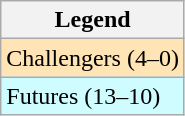<table class=wikitable>
<tr>
<th>Legend</th>
</tr>
<tr style="background:moccasin;">
<td>Challengers (4–0)</td>
</tr>
<tr style="background:#cffcff;">
<td>Futures (13–10)</td>
</tr>
</table>
